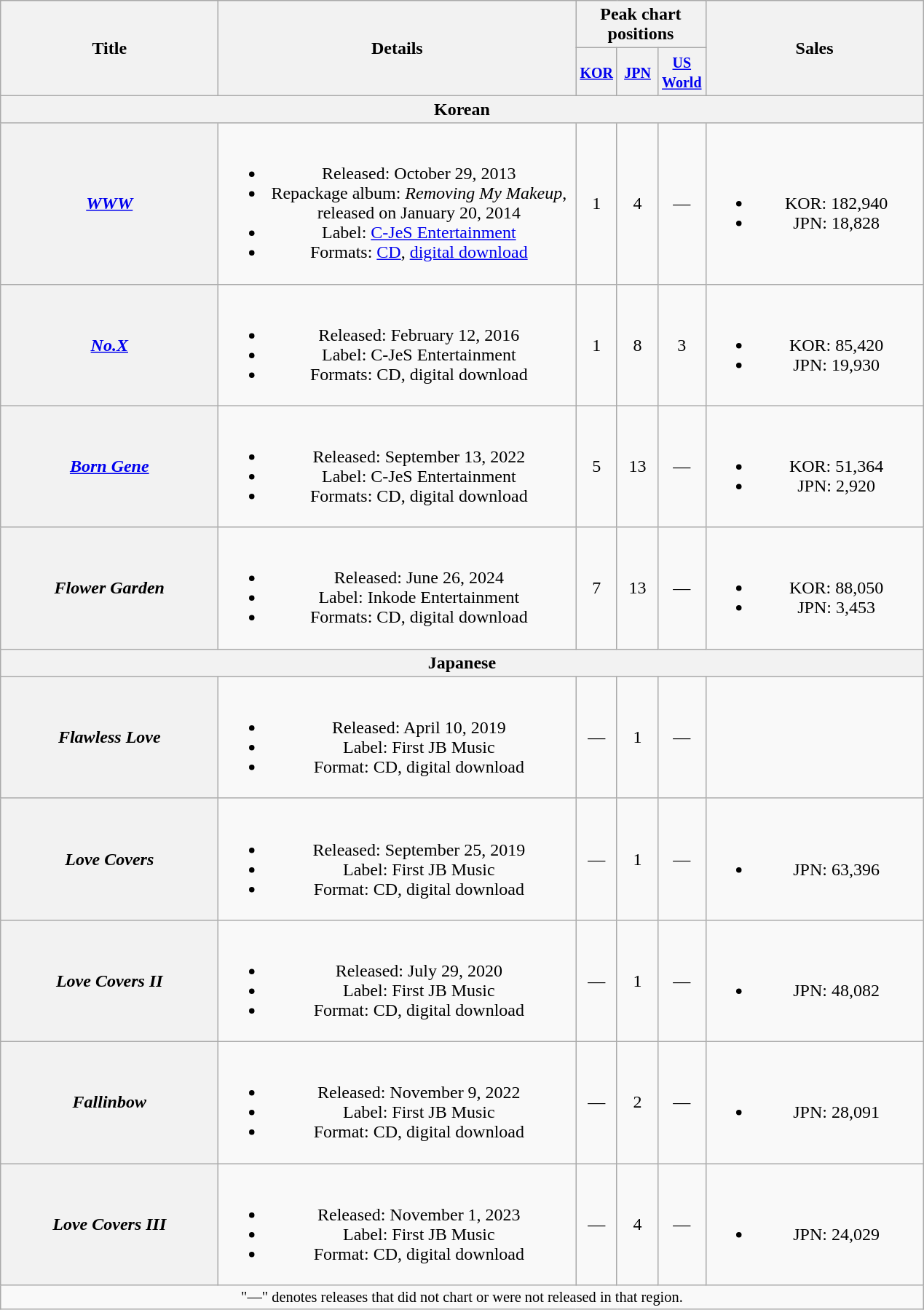<table class="wikitable plainrowheaders" style="text-align:center;">
<tr>
<th scope="col" rowspan="2" style="width:12em;">Title</th>
<th scope="col" rowspan="2" style="width:20em;">Details</th>
<th scope="col" colspan="3">Peak chart positions</th>
<th scope="col" rowspan="2" style="width:12em;">Sales</th>
</tr>
<tr>
<th width="30"><small><a href='#'>KOR</a></small><br></th>
<th width="30"><small><a href='#'>JPN</a></small><br></th>
<th width="30"><small><a href='#'>US World</a></small></th>
</tr>
<tr>
<th colspan="6">Korean</th>
</tr>
<tr>
<th scope="row"><em><a href='#'>WWW</a></em></th>
<td><br><ul><li>Released: October 29, 2013</li><li>Repackage album: <em>Removing My Makeup</em>, released on January 20, 2014</li><li>Label: <a href='#'>C-JeS Entertainment</a></li><li>Formats: <a href='#'>CD</a>, <a href='#'>digital download</a></li></ul></td>
<td align="center">1</td>
<td align="center">4</td>
<td align="center">—</td>
<td><br><ul><li>KOR: 182,940</li><li>JPN: 18,828</li></ul></td>
</tr>
<tr>
<th scope="row"><em><a href='#'>No.X</a></em></th>
<td><br><ul><li>Released: February 12, 2016</li><li>Label: C-JeS Entertainment</li><li>Formats: CD, digital download</li></ul></td>
<td align="center">1</td>
<td align="center">8</td>
<td align="center">3</td>
<td><br><ul><li>KOR: 85,420</li><li>JPN: 19,930</li></ul></td>
</tr>
<tr>
<th scope="row"><em><a href='#'>Born Gene</a></em></th>
<td><br><ul><li>Released: September 13, 2022</li><li>Label: C-JeS Entertainment</li><li>Formats: CD, digital download</li></ul></td>
<td align="center">5</td>
<td align="center">13</td>
<td align="center">—</td>
<td><br><ul><li>KOR: 51,364</li><li>JPN: 2,920</li></ul></td>
</tr>
<tr>
<th scope="row"><em>Flower Garden</em></th>
<td><br><ul><li>Released: June 26, 2024</li><li>Label: Inkode Entertainment</li><li>Formats: CD, digital download</li></ul></td>
<td align="center">7</td>
<td align="center">13</td>
<td align="center">—</td>
<td><br><ul><li>KOR: 88,050</li><li>JPN: 3,453</li></ul></td>
</tr>
<tr>
<th colspan="6">Japanese</th>
</tr>
<tr>
<th scope="row"><em>Flawless Love</em></th>
<td><br><ul><li>Released: April 10, 2019</li><li>Label: First JB Music</li><li>Format: CD, digital download</li></ul></td>
<td align="center">—</td>
<td align="center">1</td>
<td align="center">—</td>
<td></td>
</tr>
<tr>
<th scope="row"><em>Love Covers</em></th>
<td><br><ul><li>Released: September 25, 2019</li><li>Label: First JB Music</li><li>Format: CD, digital download</li></ul></td>
<td align="center">—</td>
<td align="center">1</td>
<td align="center">—</td>
<td><br><ul><li>JPN: 63,396</li></ul></td>
</tr>
<tr>
<th scope="row"><em>Love Covers II</em></th>
<td><br><ul><li>Released: July 29, 2020</li><li>Label: First JB Music</li><li>Format: CD, digital download</li></ul></td>
<td align="center">—</td>
<td align="center">1</td>
<td align="center">—</td>
<td><br><ul><li>JPN: 48,082</li></ul></td>
</tr>
<tr>
<th scope="row"><em>Fallinbow</em></th>
<td><br><ul><li>Released: November 9, 2022</li><li>Label: First JB Music</li><li>Format: CD, digital download</li></ul></td>
<td align="center">—</td>
<td align="center">2</td>
<td align="center">—</td>
<td><br><ul><li>JPN: 28,091</li></ul></td>
</tr>
<tr>
<th scope="row"><em>Love Covers III</em></th>
<td><br><ul><li>Released: November 1, 2023</li><li>Label: First JB Music</li><li>Format: CD, digital download</li></ul></td>
<td align="center">—</td>
<td align="center">4</td>
<td align="center">—</td>
<td><br><ul><li>JPN: 24,029</li></ul></td>
</tr>
<tr>
<td colspan="11" align="center" style="font-size:85%">"—" denotes releases that did not chart or were not released in that region.</td>
</tr>
</table>
